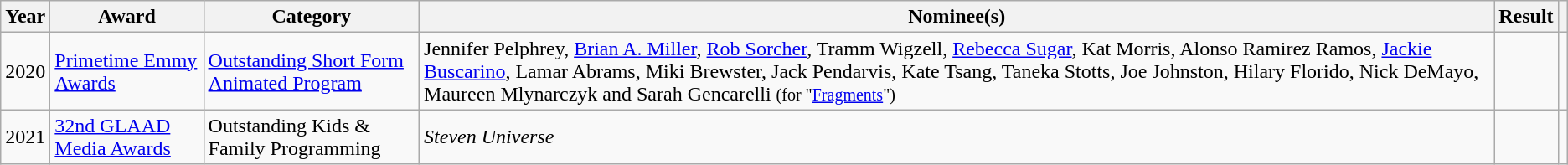<table class="wikitable sortable">
<tr>
<th>Year</th>
<th>Award</th>
<th>Category</th>
<th>Nominee(s)</th>
<th>Result</th>
<th></th>
</tr>
<tr>
<td>2020</td>
<td><a href='#'>Primetime Emmy Awards</a></td>
<td><a href='#'>Outstanding Short Form Animated Program</a></td>
<td>Jennifer Pelphrey, <a href='#'>Brian A. Miller</a>, <a href='#'>Rob Sorcher</a>, Tramm Wigzell, <a href='#'>Rebecca Sugar</a>, Kat Morris, Alonso Ramirez Ramos, <a href='#'>Jackie Buscarino</a>, Lamar Abrams, Miki Brewster, Jack Pendarvis, Kate Tsang, Taneka Stotts, Joe Johnston, Hilary Florido, Nick DeMayo, Maureen Mlynarczyk and Sarah Gencarelli <small>(for "<a href='#'>Fragments</a>")</small></td>
<td></td>
<td align="center"></td>
</tr>
<tr>
<td>2021</td>
<td><a href='#'>32nd GLAAD Media Awards</a></td>
<td>Outstanding Kids & Family Programming</td>
<td><em>Steven Universe</em></td>
<td></td>
<td align="center"></td>
</tr>
</table>
